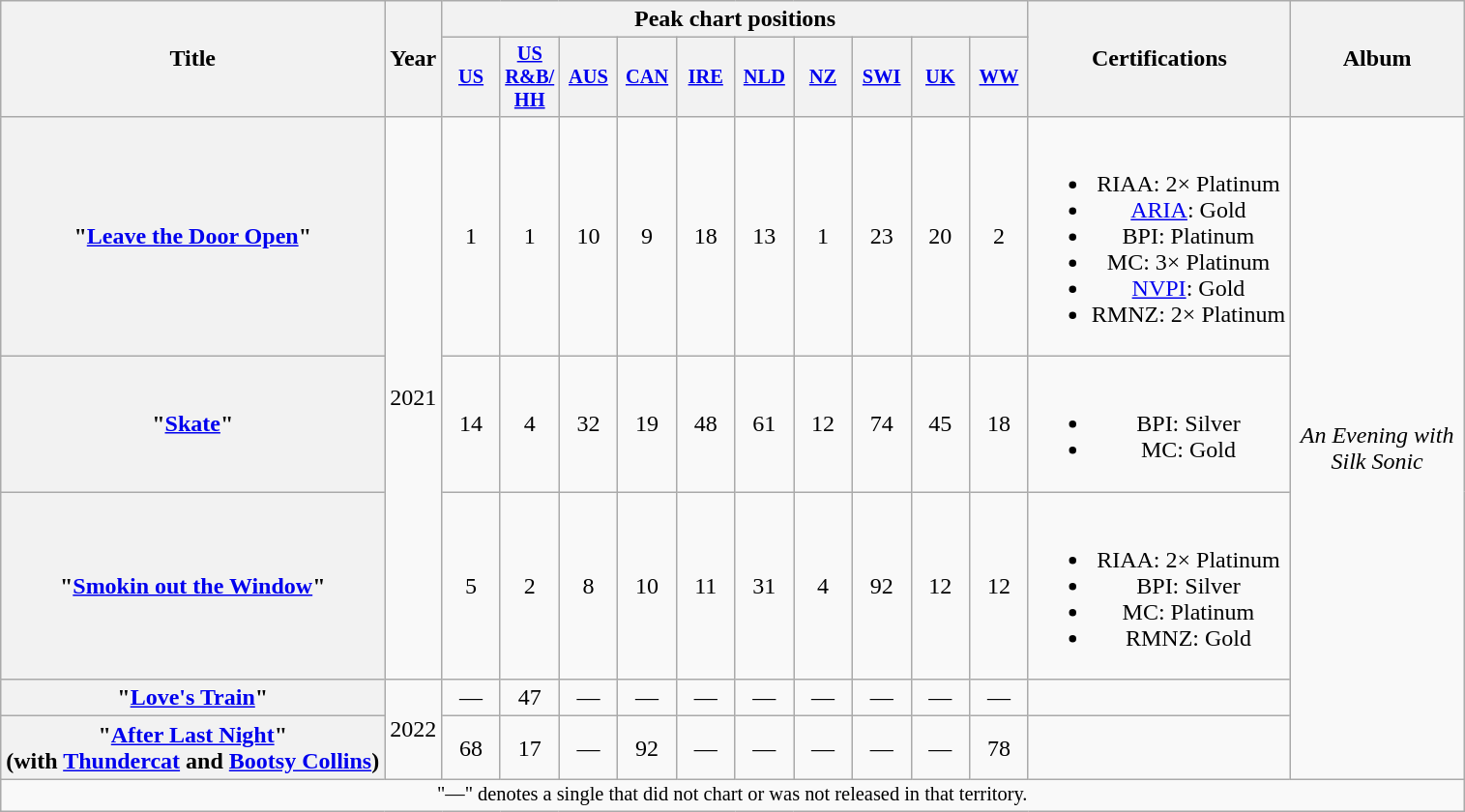<table class="wikitable plainrowheaders" style="text-align:center;">
<tr>
<th scope="col" rowspan="2">Title</th>
<th scope="col" rowspan="2">Year</th>
<th scope="col" colspan="10">Peak chart positions</th>
<th scope="col" rowspan="2">Certifications</th>
<th scope="col" rowspan="2" style="width:7em;">Album</th>
</tr>
<tr>
<th scope="col" style="width:2.5em;font-size:85%;"><a href='#'>US</a><br></th>
<th scope="col" style="width:2.5em;font-size:85%;"><a href='#'>US<br>R&B/<br>HH</a><br></th>
<th scope="col" style="width:2.5em;font-size:85%;"><a href='#'>AUS</a><br></th>
<th scope="col" style="width:2.5em;font-size:85%;"><a href='#'>CAN</a><br></th>
<th scope="col" style="width:2.5em;font-size:85%;"><a href='#'>IRE</a><br></th>
<th scope="col" style="width:2.5em;font-size:85%;"><a href='#'>NLD</a><br></th>
<th scope="col" style="width:2.5em;font-size:85%;"><a href='#'>NZ</a><br></th>
<th scope="col" style="width:2.5em;font-size:85%;"><a href='#'>SWI</a><br></th>
<th scope="col" style="width:2.5em;font-size:85%;"><a href='#'>UK</a><br></th>
<th scope="col" style="width:2.5em;font-size:85%;"><a href='#'>WW</a><br></th>
</tr>
<tr>
<th scope="row">"<a href='#'>Leave the Door Open</a>"</th>
<td rowspan="3">2021</td>
<td>1</td>
<td>1</td>
<td>10</td>
<td>9</td>
<td>18</td>
<td>13</td>
<td>1</td>
<td>23</td>
<td>20</td>
<td>2</td>
<td><br><ul><li>RIAA: 2× Platinum</li><li><a href='#'>ARIA</a>: Gold</li><li>BPI: Platinum</li><li>MC: 3× Platinum</li><li><a href='#'>NVPI</a>: Gold</li><li>RMNZ: 2× Platinum</li></ul></td>
<td rowspan="5"><em>An Evening with Silk Sonic</em></td>
</tr>
<tr>
<th scope="row">"<a href='#'>Skate</a>"</th>
<td>14</td>
<td>4</td>
<td>32</td>
<td>19</td>
<td>48</td>
<td>61</td>
<td>12</td>
<td>74</td>
<td>45</td>
<td>18</td>
<td><br><ul><li>BPI: Silver</li><li>MC: Gold</li></ul></td>
</tr>
<tr>
<th scope="row">"<a href='#'>Smokin out the Window</a>"</th>
<td>5</td>
<td>2</td>
<td>8</td>
<td>10</td>
<td>11</td>
<td>31</td>
<td>4</td>
<td>92</td>
<td>12</td>
<td>12</td>
<td><br><ul><li>RIAA: 2× Platinum</li><li>BPI: Silver</li><li>MC: Platinum</li><li>RMNZ: Gold</li></ul></td>
</tr>
<tr>
<th scope="row">"<a href='#'>Love's Train</a>"</th>
<td rowspan="2">2022</td>
<td>—</td>
<td>47</td>
<td>—</td>
<td>—</td>
<td>—</td>
<td>—</td>
<td>—</td>
<td>—</td>
<td>—</td>
<td>—</td>
<td></td>
</tr>
<tr>
<th scope="row">"<a href='#'>After Last Night</a>"<br><span>(with <a href='#'>Thundercat</a> and <a href='#'>Bootsy Collins</a>)</span></th>
<td>68</td>
<td>17</td>
<td>—</td>
<td>92</td>
<td>—</td>
<td>—</td>
<td>—</td>
<td>—</td>
<td>—</td>
<td>78</td>
<td></td>
</tr>
<tr>
<td colspan="15" style="font-size:85%;">"—" denotes a single that did not chart or was not released in that territory.</td>
</tr>
</table>
